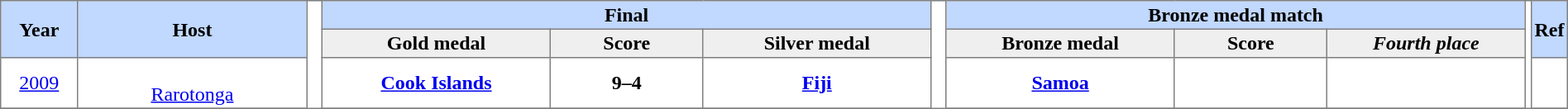<table border=1 style="border-collapse:collapse; font-size:100%; width:100%; text-align:center" cellpadding=2 cellspacing=0>
<tr bgcolor=#C1D8FF>
<th rowspan=2 width=5%>Year</th>
<th rowspan=2 width=15%>Host</th>
<th width=1% rowspan=7 bgcolor=ffffff></th>
<th colspan=3>Final</th>
<th width=1% rowspan=7 bgcolor=ffffff></th>
<th colspan=3>Bronze medal match</th>
<th width=1% rowspan=7 bgcolor=ffffff></th>
<th rowspan=2 width=5%>Ref</th>
</tr>
<tr bgcolor=#EFEFEF>
<th width=15%>Gold medal</th>
<th width=10%>Score</th>
<th width=15%>Silver medal</th>
<th width=15%>Bronze medal</th>
<th width=10%>Score</th>
<th width=15%><em>Fourth place</em></th>
</tr>
<tr>
<td><a href='#'>2009</a></td>
<td><br><a href='#'>Rarotonga</a></td>
<td> <strong><a href='#'>Cook Islands</a></strong></td>
<td><strong>9–4</strong></td>
<td> <strong><a href='#'>Fiji</a></strong></td>
<td> <strong><a href='#'>Samoa</a></strong></td>
<td></td>
<td></td>
<td align=center><br></td>
</tr>
<tr>
</tr>
</table>
